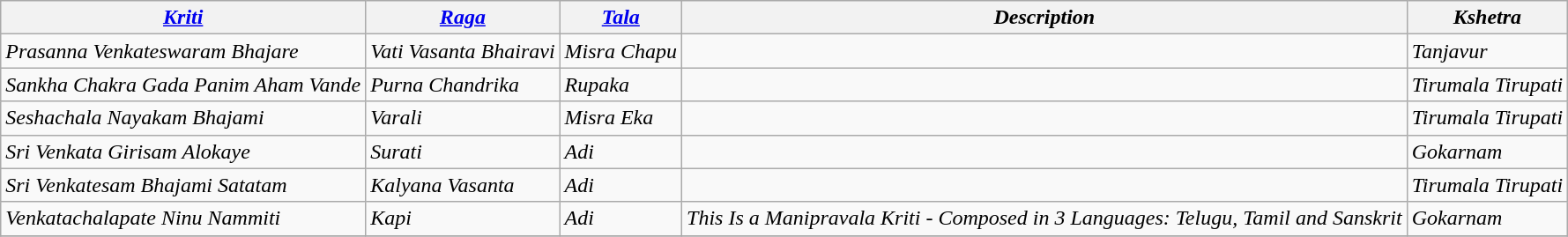<table class="wikitable">
<tr>
<th><em><a href='#'>Kriti</a></em></th>
<th><em><a href='#'>Raga</a></em></th>
<th><em><a href='#'>Tala</a></em></th>
<th><em>Description</em></th>
<th><em>Kshetra</em></th>
</tr>
<tr>
<td><em>Prasanna Venkateswaram Bhajare</em></td>
<td><em>Vati Vasanta Bhairavi</em></td>
<td><em>Misra Chapu</em></td>
<td></td>
<td><em>Tanjavur</em></td>
</tr>
<tr>
<td><em>Sankha Chakra Gada Panim Aham Vande</em></td>
<td><em>Purna Chandrika</em></td>
<td><em>Rupaka</em></td>
<td></td>
<td><em>Tirumala Tirupati</em></td>
</tr>
<tr>
<td><em>Seshachala Nayakam Bhajami</em></td>
<td><em>Varali</em></td>
<td><em>Misra Eka</em></td>
<td></td>
<td><em>Tirumala Tirupati</em></td>
</tr>
<tr>
<td><em>Sri Venkata Girisam Alokaye</em></td>
<td><em>Surati</em></td>
<td><em>Adi</em></td>
<td></td>
<td><em>Gokarnam</em></td>
</tr>
<tr>
<td><em>Sri Venkatesam Bhajami Satatam</em></td>
<td><em>Kalyana Vasanta</em></td>
<td><em>Adi</em></td>
<td></td>
<td><em>Tirumala Tirupati</em></td>
</tr>
<tr>
<td><em>Venkatachalapate Ninu Nammiti</em></td>
<td><em>Kapi</em></td>
<td><em>Adi</em></td>
<td><em>This Is a Manipravala Kriti - Composed in 3 Languages: Telugu, Tamil and Sanskrit</em></td>
<td><em>Gokarnam</em></td>
</tr>
<tr>
</tr>
</table>
